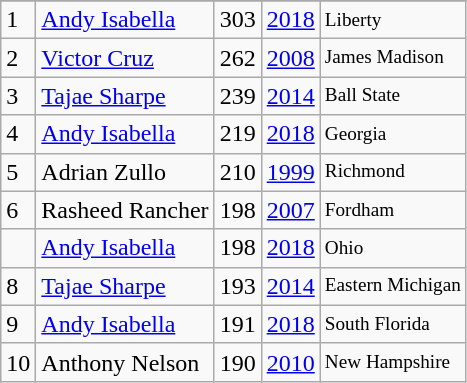<table class="wikitable">
<tr>
</tr>
<tr>
<td>1</td>
<td><a href='#'>Andy Isabella</a></td>
<td>303</td>
<td><a href='#'>2018</a></td>
<td style="font-size:80%;">Liberty</td>
</tr>
<tr>
<td>2</td>
<td><a href='#'>Victor Cruz</a></td>
<td>262</td>
<td><a href='#'>2008</a></td>
<td style="font-size:80%;">James Madison</td>
</tr>
<tr>
<td>3</td>
<td><a href='#'>Tajae Sharpe</a></td>
<td>239</td>
<td><a href='#'>2014</a></td>
<td style="font-size:80%;">Ball State</td>
</tr>
<tr>
<td>4</td>
<td><a href='#'>Andy Isabella</a></td>
<td>219</td>
<td><a href='#'>2018</a></td>
<td style="font-size:80%;">Georgia</td>
</tr>
<tr>
<td>5</td>
<td>Adrian Zullo</td>
<td>210</td>
<td><a href='#'>1999</a></td>
<td style="font-size:80%;">Richmond</td>
</tr>
<tr>
<td>6</td>
<td>Rasheed Rancher</td>
<td>198</td>
<td><a href='#'>2007</a></td>
<td style="font-size:80%;">Fordham</td>
</tr>
<tr>
<td></td>
<td><a href='#'>Andy Isabella</a></td>
<td>198</td>
<td><a href='#'>2018</a></td>
<td style="font-size:80%;">Ohio</td>
</tr>
<tr>
<td>8</td>
<td><a href='#'>Tajae Sharpe</a></td>
<td>193</td>
<td><a href='#'>2014</a></td>
<td style="font-size:80%;">Eastern Michigan</td>
</tr>
<tr>
<td>9</td>
<td><a href='#'>Andy Isabella</a></td>
<td>191</td>
<td><a href='#'>2018</a></td>
<td style="font-size:80%;">South Florida</td>
</tr>
<tr>
<td>10</td>
<td>Anthony Nelson</td>
<td>190</td>
<td><a href='#'>2010</a></td>
<td style="font-size:80%;">New Hampshire</td>
</tr>
</table>
